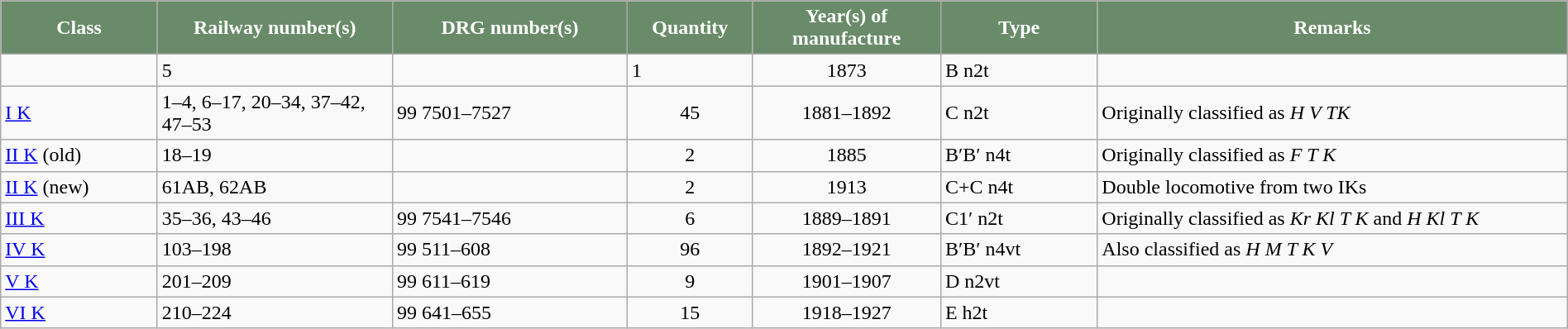<table class="wikitable"  width="100%">
<tr>
<th style="color:#FFFFFF; background:#698B69" width="10%">Class</th>
<th style="color:#FFFFFF; background:#698B69" width="15%">Railway number(s)</th>
<th style="color:#FFFFFF; background:#698B69" width="15%">DRG number(s)</th>
<th style="color:#FFFFFF; background:#698B69" width="8%">Quantity</th>
<th style="color:#FFFFFF; background:#698B69" width="12%">Year(s) of manufacture</th>
<th style="color:#FFFFFF; background:#698B69" width="10%">Type</th>
<th style="color:#FFFFFF; background:#698B69" width="30%">Remarks</th>
</tr>
<tr>
<td></td>
<td>5</td>
<td></td>
<td>1</td>
<td align="center">1873</td>
<td>B n2t</td>
<td></td>
</tr>
<tr>
<td><a href='#'>I K</a></td>
<td>1–4, 6–17, 20–34, 37–42, 47–53</td>
<td>99 7501–7527</td>
<td align="center">45</td>
<td align="center">1881–1892</td>
<td>C n2t</td>
<td>Originally classified as <em>H V TK</em></td>
</tr>
<tr>
<td><a href='#'>II K</a> (old)</td>
<td>18–19</td>
<td></td>
<td align="center">2</td>
<td align="center">1885</td>
<td>B′B′ n4t</td>
<td>Originally classified as <em>F T K</em></td>
</tr>
<tr>
<td><a href='#'>II K</a> (new)</td>
<td>61AB, 62AB</td>
<td></td>
<td align="center">2</td>
<td align="center">1913</td>
<td>C+C n4t</td>
<td>Double locomotive from two IKs</td>
</tr>
<tr>
<td><a href='#'>III K</a></td>
<td>35–36, 43–46</td>
<td>99 7541–7546</td>
<td align="center">6</td>
<td align="center">1889–1891</td>
<td>C1′ n2t</td>
<td>Originally classified as <em>Kr Kl T K</em> and <em>H Kl T K</em></td>
</tr>
<tr>
<td><a href='#'>IV K</a></td>
<td>103–198</td>
<td>99 511–608</td>
<td align="center">96</td>
<td align="center">1892–1921</td>
<td>B′B′ n4vt</td>
<td>Also classified as <em>H M T K V</em></td>
</tr>
<tr>
<td><a href='#'>V K</a></td>
<td>201–209</td>
<td>99 611–619</td>
<td align="center">9</td>
<td align="center">1901–1907</td>
<td>D n2vt</td>
<td></td>
</tr>
<tr>
<td><a href='#'>VI K</a></td>
<td>210–224</td>
<td>99 641–655</td>
<td align="center">15</td>
<td align="center">1918–1927</td>
<td>E h2t</td>
<td></td>
</tr>
</table>
